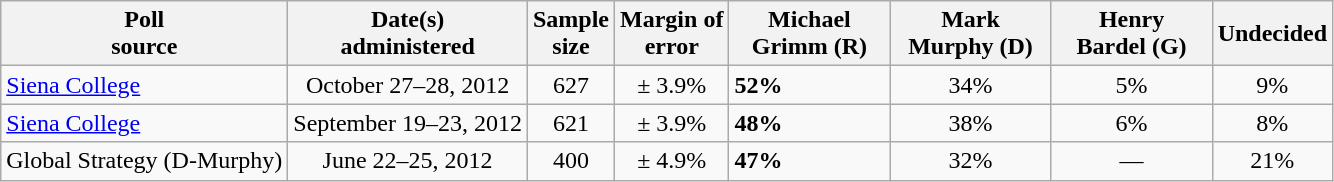<table class="wikitable">
<tr>
<th>Poll<br>source</th>
<th>Date(s)<br>administered</th>
<th>Sample<br>size</th>
<th>Margin of<br>error</th>
<th style="width:100px;">Michael<br>Grimm (R)</th>
<th style="width:100px;">Mark<br>Murphy (D)</th>
<th style="width:100px;">Henry<br>Bardel (G)</th>
<th>Undecided</th>
</tr>
<tr>
<td><a href='#'>Siena College</a></td>
<td align=center>October 27–28, 2012</td>
<td align=center>627</td>
<td align=center>± 3.9%</td>
<td><strong>52%</strong></td>
<td align=center>34%</td>
<td align=center>5%</td>
<td align=center>9%</td>
</tr>
<tr>
<td><a href='#'>Siena College</a></td>
<td align=center>September 19–23, 2012</td>
<td align=center>621</td>
<td align=center>± 3.9%</td>
<td><strong>48%</strong></td>
<td align=center>38%</td>
<td align=center>6%</td>
<td align=center>8%</td>
</tr>
<tr>
<td>Global Strategy (D-Murphy)</td>
<td align=center>June 22–25, 2012</td>
<td align=center>400</td>
<td align=center>± 4.9%</td>
<td><strong>47%</strong></td>
<td align=center>32%</td>
<td align=center>—</td>
<td align=center>21%</td>
</tr>
</table>
